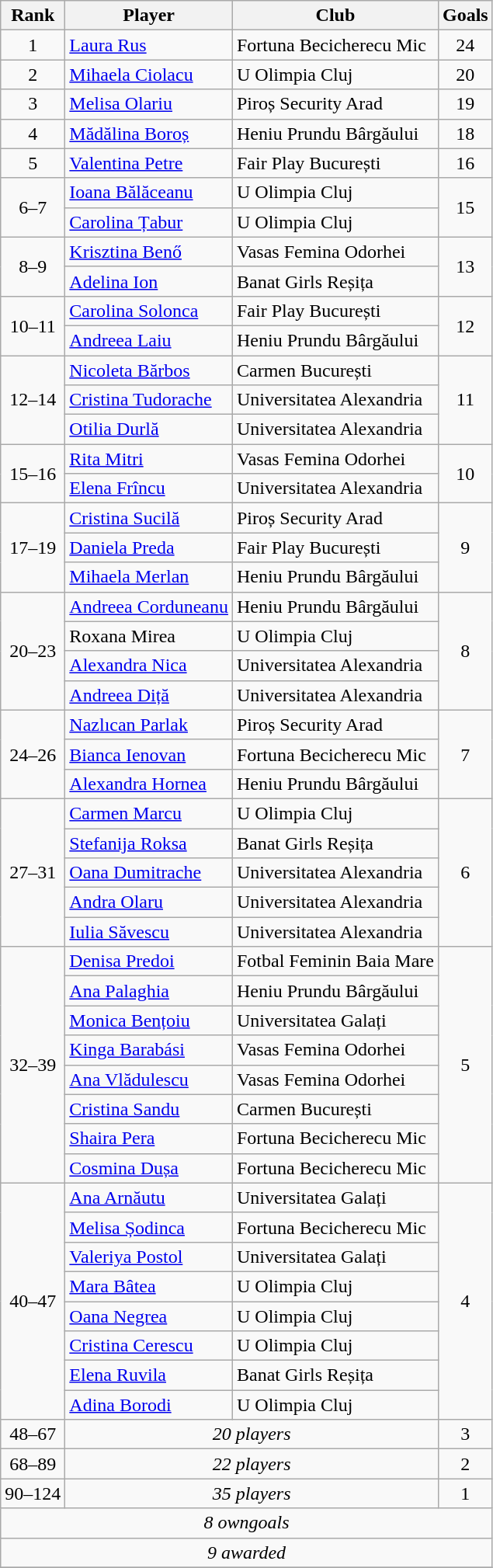<table class="wikitable" style="text-align:center">
<tr>
<th>Rank</th>
<th>Player</th>
<th>Club</th>
<th>Goals</th>
</tr>
<tr>
<td rowspan=1>1</td>
<td align="left"> <a href='#'>Laura Rus</a></td>
<td align="left">Fortuna Becicherecu Mic</td>
<td rowspan=1>24</td>
</tr>
<tr>
<td rowspan=1>2</td>
<td align="left"> <a href='#'>Mihaela Ciolacu</a></td>
<td align="left">U Olimpia Cluj</td>
<td rowspan=1>20</td>
</tr>
<tr>
<td rowspan=1>3</td>
<td align="left"> <a href='#'>Melisa Olariu</a></td>
<td align="left">Piroș Security Arad</td>
<td rowspan=1>19</td>
</tr>
<tr>
<td rowspan=1>4</td>
<td align="left"> <a href='#'>Mădălina Boroș</a></td>
<td align="left">Heniu Prundu Bârgăului</td>
<td rowspan=1>18</td>
</tr>
<tr>
<td rowspan=1>5</td>
<td align="left"> <a href='#'>Valentina Petre</a></td>
<td align="left">Fair Play București</td>
<td rowspan=1>16</td>
</tr>
<tr>
<td rowspan=2>6–7</td>
<td align="left"> <a href='#'>Ioana Bălăceanu</a></td>
<td align="left">U Olimpia Cluj</td>
<td rowspan=2>15</td>
</tr>
<tr>
<td align="left"> <a href='#'>Carolina Țabur</a></td>
<td align="left">U Olimpia Cluj</td>
</tr>
<tr>
<td rowspan=2>8–9</td>
<td align="left"> <a href='#'>Krisztina Benő</a></td>
<td align="left">Vasas Femina Odorhei</td>
<td rowspan=2>13</td>
</tr>
<tr>
<td align="left"> <a href='#'>Adelina Ion</a></td>
<td align="left">Banat Girls Reșița</td>
</tr>
<tr>
<td rowspan=2>10–11</td>
<td align="left"> <a href='#'>Carolina Solonca</a></td>
<td align="left">Fair Play București</td>
<td rowspan=2>12</td>
</tr>
<tr>
<td align="left"> <a href='#'>Andreea Laiu</a></td>
<td align="left">Heniu Prundu Bârgăului</td>
</tr>
<tr>
<td rowspan=3>12–14</td>
<td align="left"> <a href='#'>Nicoleta Bărbos</a></td>
<td align="left">Carmen București</td>
<td rowspan=3>11</td>
</tr>
<tr>
<td align="left"> <a href='#'>Cristina Tudorache</a></td>
<td align="left">Universitatea Alexandria</td>
</tr>
<tr>
<td align="left"> <a href='#'>Otilia Durlă</a></td>
<td align="left">Universitatea Alexandria</td>
</tr>
<tr>
<td rowspan=2>15–16</td>
<td align="left"> <a href='#'>Rita Mitri</a></td>
<td align="left">Vasas Femina Odorhei</td>
<td rowspan=2>10</td>
</tr>
<tr>
<td align="left"> <a href='#'>Elena Frîncu</a></td>
<td align="left">Universitatea Alexandria</td>
</tr>
<tr>
<td rowspan=3>17–19</td>
<td align="left"> <a href='#'>Cristina Sucilă</a></td>
<td align="left">Piroș Security Arad</td>
<td rowspan=3>9</td>
</tr>
<tr>
<td align="left"> <a href='#'>Daniela Preda</a></td>
<td align="left">Fair Play București</td>
</tr>
<tr>
<td align="left"> <a href='#'>Mihaela Merlan</a></td>
<td align="left">Heniu Prundu Bârgăului</td>
</tr>
<tr>
<td rowspan=4>20–23</td>
<td align="left"> <a href='#'>Andreea Corduneanu</a></td>
<td align="left">Heniu Prundu Bârgăului</td>
<td rowspan=4>8</td>
</tr>
<tr>
<td align="left"> Roxana Mirea</td>
<td align="left">U Olimpia Cluj</td>
</tr>
<tr>
<td align="left"> <a href='#'>Alexandra Nica</a></td>
<td align="left">Universitatea Alexandria</td>
</tr>
<tr>
<td align="left"> <a href='#'>Andreea Diță</a></td>
<td align="left">Universitatea Alexandria</td>
</tr>
<tr>
<td rowspan=3>24–26</td>
<td align="left"> <a href='#'>Nazlıcan Parlak</a></td>
<td align="left">Piroș Security Arad</td>
<td rowspan=3>7</td>
</tr>
<tr>
<td align="left"> <a href='#'>Bianca Ienovan</a></td>
<td align="left">Fortuna Becicherecu Mic</td>
</tr>
<tr>
<td align="left"> <a href='#'>Alexandra Hornea</a></td>
<td align="left">Heniu Prundu Bârgăului</td>
</tr>
<tr>
<td rowspan=5>27–31</td>
<td align="left"> <a href='#'>Carmen Marcu</a></td>
<td align="left">U Olimpia Cluj</td>
<td rowspan=5>6</td>
</tr>
<tr>
<td align="left"> <a href='#'>Stefanija Roksa</a></td>
<td align="left">Banat Girls Reșița</td>
</tr>
<tr>
<td align="left"> <a href='#'>Oana Dumitrache</a></td>
<td align="left">Universitatea Alexandria</td>
</tr>
<tr>
<td align="left"> <a href='#'>Andra Olaru</a></td>
<td align="left">Universitatea Alexandria</td>
</tr>
<tr>
<td align="left"> <a href='#'>Iulia Săvescu</a></td>
<td align="left">Universitatea Alexandria</td>
</tr>
<tr>
<td rowspan=8>32–39</td>
<td align="left"> <a href='#'>Denisa Predoi</a></td>
<td align="left">Fotbal Feminin Baia Mare</td>
<td rowspan=8>5</td>
</tr>
<tr>
<td align="left"> <a href='#'>Ana Palaghia</a></td>
<td align="left">Heniu Prundu Bârgăului</td>
</tr>
<tr>
<td align="left"> <a href='#'>Monica Bențoiu</a></td>
<td align="left">Universitatea Galați</td>
</tr>
<tr>
<td align="left"> <a href='#'>Kinga Barabási</a></td>
<td align="left">Vasas Femina Odorhei</td>
</tr>
<tr>
<td align="left"> <a href='#'>Ana Vlădulescu</a></td>
<td align="left">Vasas Femina Odorhei</td>
</tr>
<tr>
<td align="left"> <a href='#'>Cristina Sandu</a></td>
<td align="left">Carmen București</td>
</tr>
<tr>
<td align="left"> <a href='#'>Shaira Pera</a></td>
<td align="left">Fortuna Becicherecu Mic</td>
</tr>
<tr>
<td align="left"> <a href='#'>Cosmina Dușa</a></td>
<td align="left">Fortuna Becicherecu Mic</td>
</tr>
<tr>
<td rowspan=8>40–47</td>
<td align="left"> <a href='#'>Ana Arnăutu</a></td>
<td align="left">Universitatea Galați</td>
<td rowspan=8>4</td>
</tr>
<tr>
<td align="left"> <a href='#'>Melisa Șodinca</a></td>
<td align="left">Fortuna Becicherecu Mic</td>
</tr>
<tr>
<td align="left"> <a href='#'>Valeriya Postol</a></td>
<td align="left">Universitatea Galați</td>
</tr>
<tr>
<td align="left"> <a href='#'>Mara Bâtea</a></td>
<td align="left">U Olimpia Cluj</td>
</tr>
<tr>
<td align="left"> <a href='#'>Oana Negrea</a></td>
<td align="left">U Olimpia Cluj</td>
</tr>
<tr>
<td align="left"> <a href='#'>Cristina Cerescu</a></td>
<td align="left">U Olimpia Cluj</td>
</tr>
<tr>
<td align="left"> <a href='#'>Elena Ruvila</a></td>
<td align="left">Banat Girls Reșița</td>
</tr>
<tr>
<td align="left"> <a href='#'>Adina Borodi</a></td>
<td align="left">U Olimpia Cluj</td>
</tr>
<tr>
<td>48–67</td>
<td align="center"; colspan=2><em>20 players</em></td>
<td>3</td>
</tr>
<tr>
<td>68–89</td>
<td align="center"; colspan=2><em>22 players</em></td>
<td>2</td>
</tr>
<tr>
<td>90–124</td>
<td align="center"; colspan=2><em>35 players</em></td>
<td>1</td>
</tr>
<tr>
<td align="center"; colspan=4><em>8 owngoals</em></td>
</tr>
<tr>
<td align="center"; colspan=4><em>9 awarded</em></td>
</tr>
<tr>
</tr>
</table>
